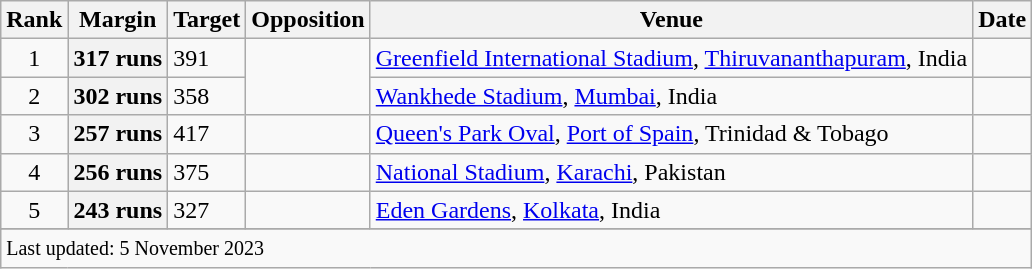<table class="wikitable sortable">
<tr>
<th scope=col>Rank</th>
<th scope=col>Margin</th>
<th scope=col>Target</th>
<th scope=col>Opposition</th>
<th scope=col>Venue</th>
<th scope=col>Date</th>
</tr>
<tr>
<td align=center>1</td>
<th scope=row style=text-align:center;>317 runs</th>
<td>391</td>
<td rowspan=2></td>
<td><a href='#'>Greenfield International Stadium</a>, <a href='#'>Thiruvananthapuram</a>, India</td>
<td></td>
</tr>
<tr>
<td align=center>2</td>
<th scope=row style=text-align:center;>302 runs</th>
<td>358</td>
<td><a href='#'>Wankhede Stadium</a>, <a href='#'>Mumbai</a>, India</td>
<td> </td>
</tr>
<tr>
<td align=center>3</td>
<th scope=row style=text-align:center;>257 runs</th>
<td>417</td>
<td></td>
<td><a href='#'>Queen's Park Oval</a>, <a href='#'>Port of Spain</a>, Trinidad & Tobago</td>
<td> </td>
</tr>
<tr>
<td align=center>4</td>
<th scope=row style=text-align:center;>256 runs</th>
<td>375</td>
<td></td>
<td><a href='#'>National Stadium</a>, <a href='#'>Karachi</a>, Pakistan</td>
<td></td>
</tr>
<tr>
<td align=center>5</td>
<th scope=row style=text-align:center;>243 runs</th>
<td>327</td>
<td></td>
<td><a href='#'>Eden Gardens</a>, <a href='#'>Kolkata</a>, India</td>
<td></td>
</tr>
<tr>
</tr>
<tr class=sortbottom>
<td colspan=6><small>Last updated: 5 November 2023</small></td>
</tr>
</table>
